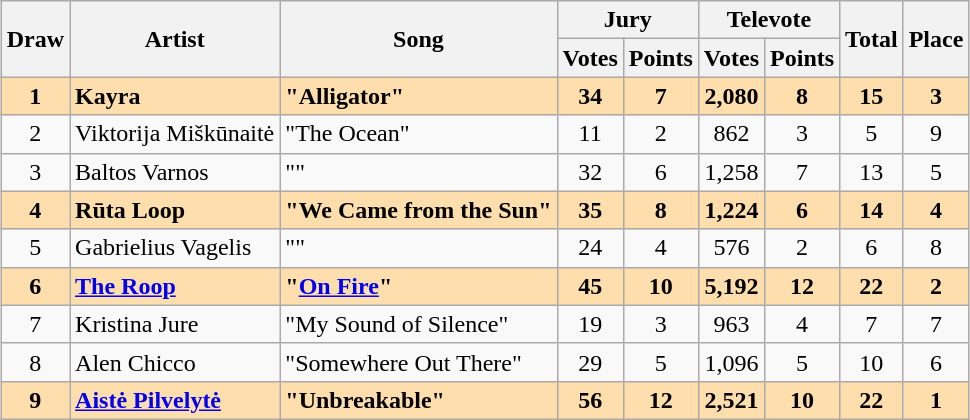<table class="sortable wikitable" style="margin: 1em auto 1em auto; text-align:center">
<tr>
<th rowspan="2">Draw</th>
<th rowspan="2">Artist</th>
<th rowspan="2">Song</th>
<th colspan="2">Jury</th>
<th colspan="2">Televote</th>
<th rowspan="2">Total</th>
<th rowspan="2">Place</th>
</tr>
<tr>
<th>Votes</th>
<th>Points</th>
<th>Votes</th>
<th>Points</th>
</tr>
<tr style="font-weight:bold; background:#FFDEAD;">
<td>1</td>
<td align="left">Kayra</td>
<td align="left">"Alligator"</td>
<td>34</td>
<td>7</td>
<td>2,080</td>
<td>8</td>
<td>15</td>
<td>3</td>
</tr>
<tr>
<td>2</td>
<td align="left">Viktorija Miškūnaitė</td>
<td align="left">"The Ocean"</td>
<td>11</td>
<td>2</td>
<td>862</td>
<td>3</td>
<td>5</td>
<td>9</td>
</tr>
<tr>
<td>3</td>
<td align="left">Baltos Varnos</td>
<td align="left">""</td>
<td>32</td>
<td>6</td>
<td>1,258</td>
<td>7</td>
<td>13</td>
<td>5</td>
</tr>
<tr style="font-weight:bold; background:#FFDEAD;">
<td>4</td>
<td align="left">Rūta Loop</td>
<td align="left">"We Came from the Sun"</td>
<td>35</td>
<td>8</td>
<td>1,224</td>
<td>6</td>
<td>14</td>
<td>4</td>
</tr>
<tr>
<td>5</td>
<td align="left">Gabrielius Vagelis</td>
<td align="left">""</td>
<td>24</td>
<td>4</td>
<td>576</td>
<td>2</td>
<td>6</td>
<td>8</td>
</tr>
<tr style="font-weight:bold; background:#FFDEAD;">
<td>6</td>
<td align="left" data-sort-value="Roop, The"><a href='#'>The Roop</a></td>
<td align="left">"<a href='#'>On Fire</a>"</td>
<td>45</td>
<td>10</td>
<td>5,192</td>
<td>12</td>
<td>22</td>
<td>2</td>
</tr>
<tr>
<td>7</td>
<td align="left">Kristina Jure</td>
<td align="left">"My Sound of Silence"</td>
<td>19</td>
<td>3</td>
<td>963</td>
<td>4</td>
<td>7</td>
<td>7</td>
</tr>
<tr>
<td>8</td>
<td align="left">Alen Chicco</td>
<td align="left">"Somewhere Out There"</td>
<td>29</td>
<td>5</td>
<td>1,096</td>
<td>5</td>
<td>10</td>
<td>6</td>
</tr>
<tr style="font-weight:bold; background:#FFDEAD;">
<td>9</td>
<td align="left"><a href='#'>Aistė Pilvelytė</a></td>
<td align="left">"Unbreakable"</td>
<td>56</td>
<td>12</td>
<td>2,521</td>
<td>10</td>
<td>22</td>
<td>1</td>
</tr>
</table>
